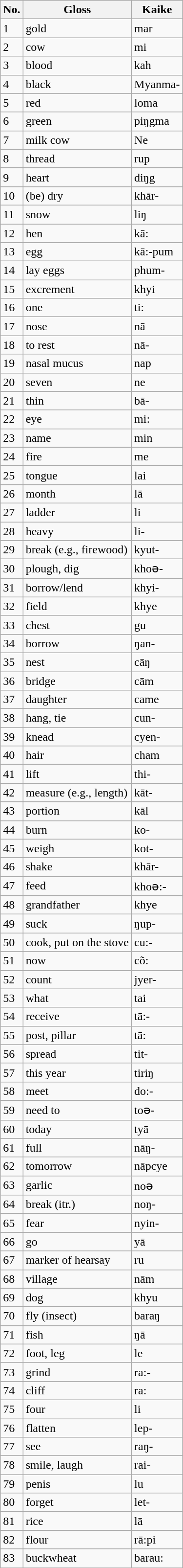<table class="wikitable sortable">
<tr>
<th>No.</th>
<th>Gloss</th>
<th>Kaike</th>
</tr>
<tr>
<td>1</td>
<td>gold</td>
<td>mar</td>
</tr>
<tr>
<td>2</td>
<td>cow</td>
<td>mi</td>
</tr>
<tr>
<td>3</td>
<td>blood</td>
<td>kah</td>
</tr>
<tr>
<td>4</td>
<td>black</td>
<td>Myanma-</td>
</tr>
<tr>
<td>5</td>
<td>red</td>
<td>loma</td>
</tr>
<tr>
<td>6</td>
<td>green</td>
<td>piŋgma</td>
</tr>
<tr>
<td>7</td>
<td>milk cow</td>
<td>Ne</td>
</tr>
<tr>
<td>8</td>
<td>thread</td>
<td>rup</td>
</tr>
<tr>
<td>9</td>
<td>heart</td>
<td>diŋg</td>
</tr>
<tr>
<td>10</td>
<td>(be) dry</td>
<td>khār-</td>
</tr>
<tr>
<td>11</td>
<td>snow</td>
<td>liŋ</td>
</tr>
<tr>
<td>12</td>
<td>hen</td>
<td>kā:</td>
</tr>
<tr>
<td>13</td>
<td>egg</td>
<td>kā:-pum</td>
</tr>
<tr>
<td>14</td>
<td>lay eggs</td>
<td>phum-</td>
</tr>
<tr>
<td>15</td>
<td>excrement</td>
<td>khyi</td>
</tr>
<tr>
<td>16</td>
<td>one</td>
<td>ti:</td>
</tr>
<tr>
<td>17</td>
<td>nose</td>
<td>nā</td>
</tr>
<tr>
<td>18</td>
<td>to rest</td>
<td>nā-</td>
</tr>
<tr>
<td>19</td>
<td>nasal mucus</td>
<td>nap</td>
</tr>
<tr>
<td>20</td>
<td>seven</td>
<td>ne</td>
</tr>
<tr>
<td>21</td>
<td>thin</td>
<td>bā-</td>
</tr>
<tr>
<td>22</td>
<td>eye</td>
<td>mi:</td>
</tr>
<tr>
<td>23</td>
<td>name</td>
<td>min</td>
</tr>
<tr>
<td>24</td>
<td>fire</td>
<td>me</td>
</tr>
<tr>
<td>25</td>
<td>tongue</td>
<td>lai</td>
</tr>
<tr>
<td>26</td>
<td>month</td>
<td>lā</td>
</tr>
<tr>
<td>27</td>
<td>ladder</td>
<td>li</td>
</tr>
<tr>
<td>28</td>
<td>heavy</td>
<td>li-</td>
</tr>
<tr>
<td>29</td>
<td>break (e.g., firewood)</td>
<td>kyut-</td>
</tr>
<tr>
<td>30</td>
<td>plough, dig</td>
<td>khoə-</td>
</tr>
<tr>
<td>31</td>
<td>borrow/lend</td>
<td>khyi-</td>
</tr>
<tr>
<td>32</td>
<td>field</td>
<td>khye</td>
</tr>
<tr>
<td>33</td>
<td>chest</td>
<td>gu</td>
</tr>
<tr>
<td>34</td>
<td>borrow</td>
<td>ŋan-</td>
</tr>
<tr>
<td>35</td>
<td>nest</td>
<td>cāŋ</td>
</tr>
<tr>
<td>36</td>
<td>bridge</td>
<td>cām</td>
</tr>
<tr>
<td>37</td>
<td>daughter</td>
<td>came</td>
</tr>
<tr>
<td>38</td>
<td>hang, tie</td>
<td>cun-</td>
</tr>
<tr>
<td>39</td>
<td>knead</td>
<td>cyen-</td>
</tr>
<tr>
<td>40</td>
<td>hair</td>
<td>cham</td>
</tr>
<tr>
<td>41</td>
<td>lift</td>
<td>thi-</td>
</tr>
<tr>
<td>42</td>
<td>measure (e.g., length)</td>
<td>kāt-</td>
</tr>
<tr>
<td>43</td>
<td>portion</td>
<td>kāl</td>
</tr>
<tr>
<td>44</td>
<td>burn</td>
<td>ko-</td>
</tr>
<tr>
<td>45</td>
<td>weigh</td>
<td>kot-</td>
</tr>
<tr>
<td>46</td>
<td>shake</td>
<td>khār-</td>
</tr>
<tr>
<td>47</td>
<td>feed</td>
<td>khoə:-</td>
</tr>
<tr>
<td>48</td>
<td>grandfather</td>
<td>khye</td>
</tr>
<tr>
<td>49</td>
<td>suck</td>
<td>ŋup-</td>
</tr>
<tr>
<td>50</td>
<td>cook, put on the stove</td>
<td>cu:-</td>
</tr>
<tr>
<td>51</td>
<td>now</td>
<td>cõ:</td>
</tr>
<tr>
<td>52</td>
<td>count</td>
<td>jyer-</td>
</tr>
<tr>
<td>53</td>
<td>what</td>
<td>tai</td>
</tr>
<tr>
<td>54</td>
<td>receive</td>
<td>tā:-</td>
</tr>
<tr>
<td>55</td>
<td>post, pillar</td>
<td>tā:</td>
</tr>
<tr>
<td>56</td>
<td>spread</td>
<td>tit-</td>
</tr>
<tr>
<td>57</td>
<td>this year</td>
<td>tiriŋ</td>
</tr>
<tr>
<td>58</td>
<td>meet</td>
<td>do:-</td>
</tr>
<tr>
<td>59</td>
<td>need to</td>
<td>toə-</td>
</tr>
<tr>
<td>60</td>
<td>today</td>
<td>tyā</td>
</tr>
<tr>
<td>61</td>
<td>full</td>
<td>nāŋ-</td>
</tr>
<tr>
<td>62</td>
<td>tomorrow</td>
<td>nāpcye</td>
</tr>
<tr>
<td>63</td>
<td>garlic</td>
<td>noə</td>
</tr>
<tr>
<td>64</td>
<td>break (itr.)</td>
<td>noŋ-</td>
</tr>
<tr>
<td>65</td>
<td>fear</td>
<td>nyin-</td>
</tr>
<tr>
<td>66</td>
<td>go</td>
<td>yā</td>
</tr>
<tr>
<td>67</td>
<td>marker of hearsay</td>
<td>ru</td>
</tr>
<tr>
<td>68</td>
<td>village</td>
<td>nām</td>
</tr>
<tr>
<td>69</td>
<td>dog</td>
<td>khyu</td>
</tr>
<tr>
<td>70</td>
<td>fly (insect)</td>
<td>baraŋ</td>
</tr>
<tr>
<td>71</td>
<td>fish</td>
<td>ŋā</td>
</tr>
<tr>
<td>72</td>
<td>foot, leg</td>
<td>le</td>
</tr>
<tr>
<td>73</td>
<td>grind</td>
<td>ra:-</td>
</tr>
<tr>
<td>74</td>
<td>cliff</td>
<td>ra:</td>
</tr>
<tr>
<td>75</td>
<td>four</td>
<td>li</td>
</tr>
<tr>
<td>76</td>
<td>flatten</td>
<td>lep-</td>
</tr>
<tr>
<td>77</td>
<td>see</td>
<td>raŋ-</td>
</tr>
<tr>
<td>78</td>
<td>smile, laugh</td>
<td>rai-</td>
</tr>
<tr>
<td>79</td>
<td>penis</td>
<td>lu</td>
</tr>
<tr>
<td>80</td>
<td>forget</td>
<td>let-</td>
</tr>
<tr>
<td>81</td>
<td>rice</td>
<td>lā</td>
</tr>
<tr>
<td>82</td>
<td>flour</td>
<td>rā:pi</td>
</tr>
<tr>
<td>83</td>
<td>buckwheat</td>
<td>barau:</td>
</tr>
</table>
